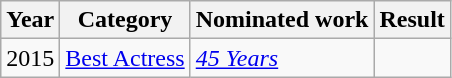<table class="wikitable sortable">
<tr>
<th>Year</th>
<th>Category</th>
<th>Nominated work</th>
<th>Result</th>
</tr>
<tr>
<td>2015</td>
<td><a href='#'>Best Actress</a></td>
<td><em><a href='#'>45 Years</a></em></td>
<td></td>
</tr>
</table>
